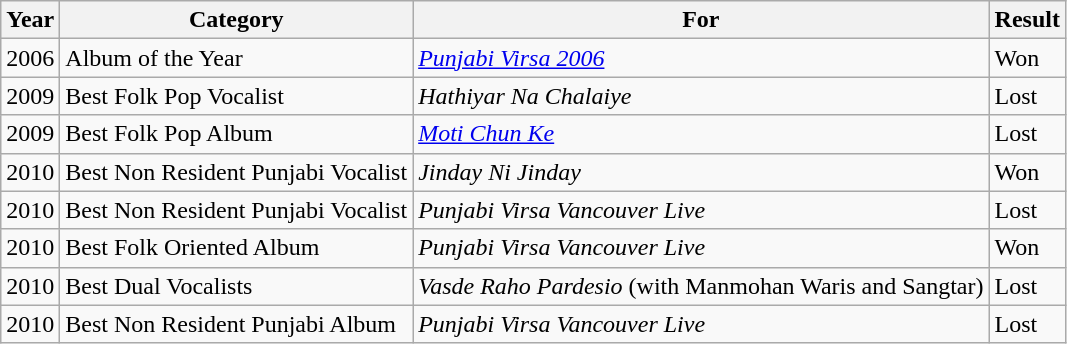<table class="wikitable">
<tr>
<th>Year</th>
<th>Category</th>
<th>For</th>
<th>Result</th>
</tr>
<tr>
<td>2006</td>
<td>Album of the Year</td>
<td><em><a href='#'>Punjabi Virsa 2006</a></em></td>
<td>Won</td>
</tr>
<tr>
<td>2009</td>
<td>Best Folk Pop Vocalist</td>
<td><em>Hathiyar Na Chalaiye</em></td>
<td>Lost</td>
</tr>
<tr>
<td>2009</td>
<td>Best Folk Pop Album</td>
<td><em><a href='#'>Moti Chun Ke</a></em></td>
<td>Lost</td>
</tr>
<tr>
<td>2010</td>
<td>Best Non Resident Punjabi Vocalist</td>
<td><em>Jinday Ni Jinday</em></td>
<td>Won</td>
</tr>
<tr>
<td>2010</td>
<td>Best Non Resident Punjabi Vocalist</td>
<td><em>Punjabi Virsa Vancouver Live</em></td>
<td>Lost</td>
</tr>
<tr>
<td>2010</td>
<td>Best Folk Oriented Album</td>
<td><em>Punjabi Virsa Vancouver Live</em></td>
<td>Won</td>
</tr>
<tr>
<td>2010</td>
<td>Best Dual Vocalists</td>
<td><em>Vasde Raho Pardesio</em> (with Manmohan Waris and Sangtar)</td>
<td>Lost</td>
</tr>
<tr>
<td>2010</td>
<td>Best Non Resident Punjabi Album</td>
<td><em>Punjabi Virsa Vancouver Live</em></td>
<td>Lost</td>
</tr>
</table>
